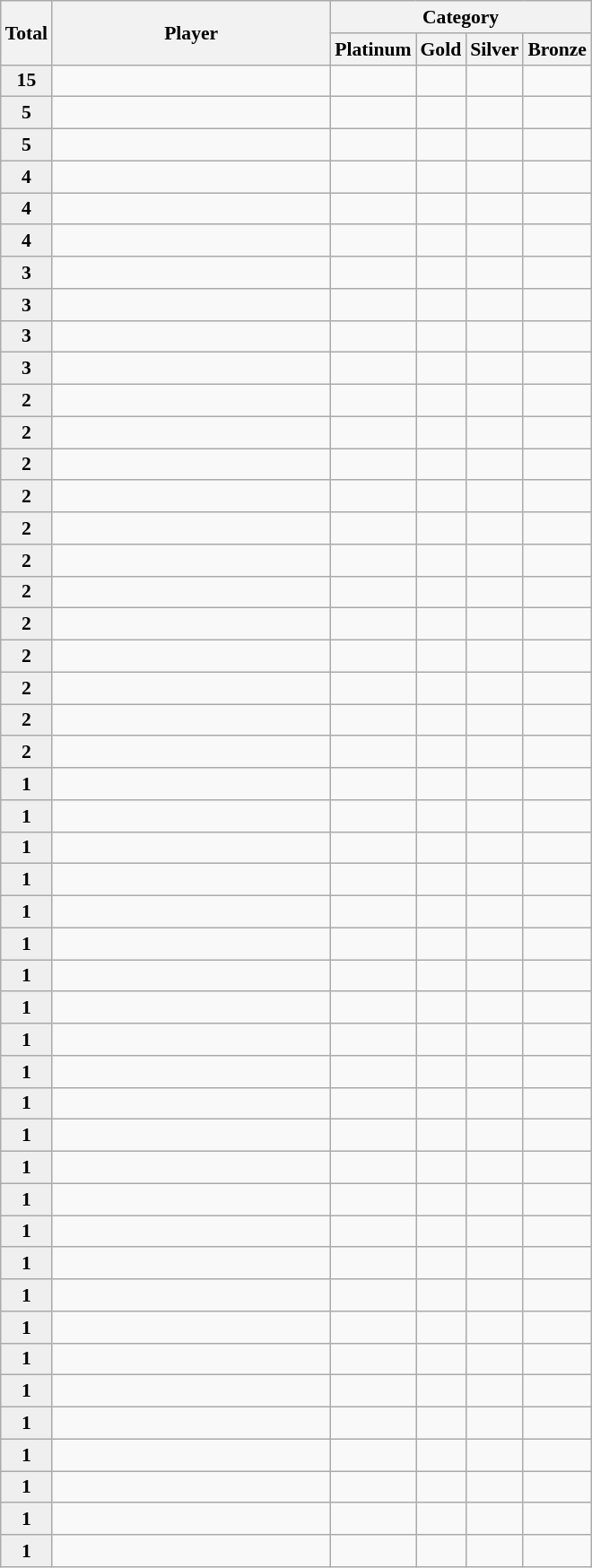<table class="sortable wikitable" style="font-size:90%">
<tr>
<th width="30" rowspan="2">Total</th>
<th width="200" rowspan="2">Player</th>
<th colspan="9">Category</th>
</tr>
<tr>
<th>Platinum</th>
<th>Gold</th>
<th>Silver</th>
<th>Bronze</th>
</tr>
<tr align="center">
<td style="background:#efefef;"><strong>15</strong></td>
<td align="left"></td>
<td> <small>   </small></td>
<td> <small>   </small></td>
<td> <small>      </small></td>
<td> <small> </small></td>
</tr>
<tr align="center">
<td style="background:#efefef;"><strong>5</strong></td>
<td align="left"></td>
<td> <small> </small></td>
<td> <small> </small></td>
<td> <small>  </small></td>
<td> <small> </small></td>
</tr>
<tr align="center">
<td style="background:#efefef;"><strong>5</strong></td>
<td align="left"></td>
<td> <small> </small></td>
<td> <small> </small></td>
<td> <small> </small></td>
<td> <small>    </small></td>
</tr>
<tr align="center">
<td style="background:#efefef;"><strong>4</strong></td>
<td align="left"></td>
<td> <small> </small></td>
<td> <small></small></td>
<td> <small>  </small></td>
<td> <small> </small></td>
</tr>
<tr align="center">
<td style="background:#efefef;"><strong>4</strong></td>
<td align="left"></td>
<td> <small> </small></td>
<td> <small> </small></td>
<td> <small>   </small></td>
<td> <small> </small></td>
</tr>
<tr align="center">
<td style="background:#efefef;"><strong>4</strong></td>
<td align="left"></td>
<td> <small> </small></td>
<td> <small> </small></td>
<td> <small> </small></td>
<td> <small>   </small></td>
</tr>
<tr align="center">
<td style="background:#efefef;"><strong>3</strong></td>
<td align="left"></td>
<td> <small> </small></td>
<td> <small> </small></td>
<td> <small>  </small></td>
<td> <small> </small></td>
</tr>
<tr align="center">
<td style="background:#efefef;"><strong>3</strong></td>
<td align="left"></td>
<td> <small> </small></td>
<td> <small> </small></td>
<td> <small> </small></td>
<td> <small>  </small></td>
</tr>
<tr align="center">
<td style="background:#efefef;"><strong>3</strong></td>
<td align="left"></td>
<td> <small> </small></td>
<td> <small> </small></td>
<td> <small> </small></td>
<td> <small>  </small></td>
</tr>
<tr align="center">
<td style="background:#efefef;"><strong>3</strong></td>
<td align="left"></td>
<td> <small> </small></td>
<td> <small> </small></td>
<td> <small> </small></td>
<td> <small>  </small></td>
</tr>
<tr align="center">
<td style="background:#efefef;"><strong>2</strong></td>
<td align="left"></td>
<td> <small> </small></td>
<td> <small> </small></td>
<td> <small> </small></td>
<td> <small> </small></td>
</tr>
<tr align="center">
<td style="background:#efefef;"><strong>2</strong></td>
<td align="left"></td>
<td> <small> </small></td>
<td> <small> </small></td>
<td> <small> </small></td>
<td> <small> </small></td>
</tr>
<tr align="center">
<td style="background:#efefef;"><strong>2</strong></td>
<td align="left"></td>
<td> <small> </small></td>
<td> <small> </small></td>
<td> <small> </small></td>
<td> <small> </small></td>
</tr>
<tr align="center">
<td style="background:#efefef;"><strong>2</strong></td>
<td align="left"></td>
<td> <small> </small></td>
<td> <small> </small></td>
<td> <small> </small></td>
<td> <small> </small></td>
</tr>
<tr align="center">
<td style="background:#efefef;"><strong>2</strong></td>
<td align="left"></td>
<td> <small> </small></td>
<td> <small> </small></td>
<td> <small> </small></td>
<td> <small> </small></td>
</tr>
<tr align="center">
<td style="background:#efefef;"><strong>2</strong></td>
<td align="left"></td>
<td> <small> </small></td>
<td> <small> </small></td>
<td> <small></small></td>
<td> <small></small></td>
</tr>
<tr align="center">
<td style="background:#efefef;"><strong>2</strong></td>
<td align="left"></td>
<td> <small> </small></td>
<td> <small> </small></td>
<td> <small></small></td>
<td> <small></small></td>
</tr>
<tr align="center">
<td style="background:#efefef;"><strong>2</strong></td>
<td align="left"></td>
<td> <small> </small></td>
<td> <small> </small></td>
<td> <small></small></td>
<td> <small></small></td>
</tr>
<tr align="center">
<td style="background:#efefef;"><strong>2</strong></td>
<td align="left"></td>
<td> <small> </small></td>
<td> <small> </small></td>
<td> <small></small></td>
<td> <small></small></td>
</tr>
<tr align="center">
<td style="background:#efefef;"><strong>2</strong></td>
<td align="left"></td>
<td> <small> </small></td>
<td> <small> </small></td>
<td> <small></small></td>
<td> <small></small></td>
</tr>
<tr align="center">
<td style="background:#efefef;"><strong>2</strong></td>
<td align="left"></td>
<td> <small> </small></td>
<td> <small> </small></td>
<td> <small> </small></td>
<td> <small> </small></td>
</tr>
<tr align="center">
<td style="background:#efefef;"><strong>2</strong></td>
<td align="left"></td>
<td> <small> </small></td>
<td> <small> </small></td>
<td> <small> </small></td>
<td> <small> </small></td>
</tr>
<tr align="center">
<td style="background:#efefef;"><strong>1</strong></td>
<td align="left"></td>
<td> <small> </small></td>
<td> <small></small></td>
<td> <small> </small></td>
<td> <small> </small></td>
</tr>
<tr align="center">
<td style="background:#efefef;"><strong>1</strong></td>
<td align="left"></td>
<td> <small> </small></td>
<td> <small> </small></td>
<td> <small></small></td>
<td> <small> </small></td>
</tr>
<tr align="center">
<td style="background:#efefef;"><strong>1</strong></td>
<td align="left"></td>
<td> <small> </small></td>
<td> <small> </small></td>
<td> <small></small></td>
<td> <small> </small></td>
</tr>
<tr align="center">
<td style="background:#efefef;"><strong>1</strong></td>
<td align="left"></td>
<td> <small> </small></td>
<td> <small> </small></td>
<td> <small></small></td>
<td> <small> </small></td>
</tr>
<tr align="center">
<td style="background:#efefef;"><strong>1</strong></td>
<td align="left"></td>
<td> <small> </small></td>
<td> <small> </small></td>
<td> <small></small></td>
<td> <small> </small></td>
</tr>
<tr align="center">
<td style="background:#efefef;"><strong>1</strong></td>
<td align="left"></td>
<td> <small> </small></td>
<td> <small> </small></td>
<td> <small></small></td>
<td> <small> </small></td>
</tr>
<tr align="center">
<td style="background:#efefef;"><strong>1</strong></td>
<td align="left"></td>
<td> <small> </small></td>
<td> <small> </small></td>
<td> <small></small></td>
<td> <small> </small></td>
</tr>
<tr align="center">
<td style="background:#efefef;"><strong>1</strong></td>
<td align="left"></td>
<td> <small> </small></td>
<td> <small> </small></td>
<td> <small></small></td>
<td> <small> </small></td>
</tr>
<tr align="center">
<td style="background:#efefef;"><strong>1</strong></td>
<td align="left"></td>
<td> <small> </small></td>
<td> <small> </small></td>
<td> <small></small></td>
<td> <small> </small></td>
</tr>
<tr align="center">
<td style="background:#efefef;"><strong>1</strong></td>
<td align="left"></td>
<td> <small> </small></td>
<td> <small> </small></td>
<td> <small> </small></td>
<td> <small></small></td>
</tr>
<tr align="center">
<td style="background:#efefef;"><strong>1</strong></td>
<td align="left"></td>
<td> <small> </small></td>
<td> <small> </small></td>
<td> <small> </small></td>
<td> <small></small></td>
</tr>
<tr align="center">
<td style="background:#efefef;"><strong>1</strong></td>
<td align="left"></td>
<td> <small> </small></td>
<td> <small> </small></td>
<td> <small> </small></td>
<td> <small></small></td>
</tr>
<tr align="center">
<td style="background:#efefef;"><strong>1</strong></td>
<td align="left"></td>
<td> <small> </small></td>
<td> <small> </small></td>
<td> <small> </small></td>
<td> <small></small></td>
</tr>
<tr align="center">
<td style="background:#efefef;"><strong>1</strong></td>
<td align="left"></td>
<td> <small> </small></td>
<td> <small> </small></td>
<td> <small> </small></td>
<td> <small></small></td>
</tr>
<tr align="center">
<td style="background:#efefef;"><strong>1</strong></td>
<td align="left"></td>
<td> <small> </small></td>
<td> <small> </small></td>
<td> <small> </small></td>
<td> <small></small></td>
</tr>
<tr align="center">
<td style="background:#efefef;"><strong>1</strong></td>
<td align="left"></td>
<td> <small> </small></td>
<td> <small> </small></td>
<td> <small> </small></td>
<td> <small></small></td>
</tr>
<tr align="center">
<td style="background:#efefef;"><strong>1</strong></td>
<td align="left"></td>
<td> <small> </small></td>
<td> <small> </small></td>
<td> <small> </small></td>
<td> <small></small></td>
</tr>
<tr align="center">
<td style="background:#efefef;"><strong>1</strong></td>
<td align="left"></td>
<td> <small> </small></td>
<td> <small> </small></td>
<td> <small> </small></td>
<td> <small></small></td>
</tr>
<tr align="center">
<td style="background:#efefef;"><strong>1</strong></td>
<td align="left"></td>
<td> <small> </small></td>
<td> <small> </small></td>
<td> <small> </small></td>
<td> <small></small></td>
</tr>
<tr align="center">
<td style="background:#efefef;"><strong>1</strong></td>
<td align="left"></td>
<td> <small> </small></td>
<td> <small> </small></td>
<td> <small> </small></td>
<td> <small></small></td>
</tr>
<tr align="center">
<td style="background:#efefef;"><strong>1</strong></td>
<td align="left"></td>
<td> <small> </small></td>
<td> <small> </small></td>
<td> <small> </small></td>
<td> <small></small></td>
</tr>
<tr align="center">
<td style="background:#efefef;"><strong>1</strong></td>
<td align="left"></td>
<td> <small> </small></td>
<td> <small> </small></td>
<td> <small> </small></td>
<td> <small></small></td>
</tr>
<tr align="center">
<td style="background:#efefef;"><strong>1</strong></td>
<td align="left"></td>
<td> <small> </small></td>
<td> <small> </small></td>
<td> <small> </small></td>
<td> <small></small></td>
</tr>
<tr align="center">
<td style="background:#efefef;"><strong>1</strong></td>
<td align="left"></td>
<td> <small> </small></td>
<td> <small> </small></td>
<td> <small> </small></td>
<td> <small></small></td>
</tr>
<tr align="center">
<td style="background:#efefef;"><strong>1</strong></td>
<td align="left"></td>
<td> <small> </small></td>
<td> <small> </small></td>
<td> <small> </small></td>
<td> <small></small></td>
</tr>
</table>
